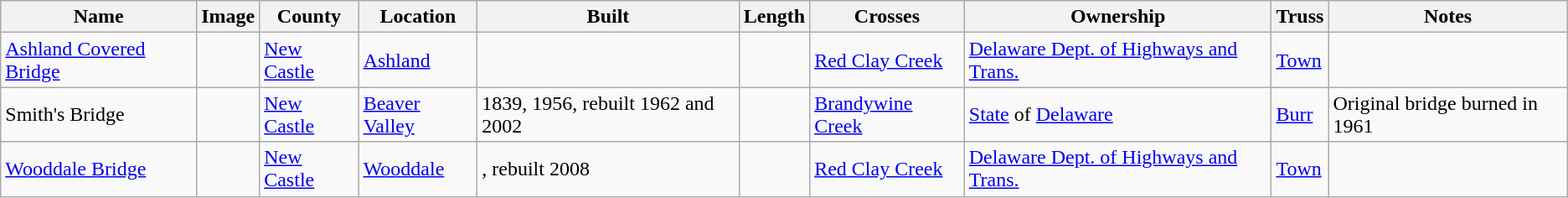<table class="wikitable sortable">
<tr>
<th>Name</th>
<th class=unsortable>Image</th>
<th>County</th>
<th>Location</th>
<th>Built</th>
<th>Length</th>
<th>Crosses</th>
<th>Ownership</th>
<th>Truss</th>
<th>Notes</th>
</tr>
<tr>
<td><a href='#'>Ashland Covered Bridge</a></td>
<td></td>
<td><a href='#'>New Castle</a></td>
<td><a href='#'>Ashland</a><br><small></small></td>
<td></td>
<td></td>
<td><a href='#'>Red Clay Creek</a></td>
<td><a href='#'>Delaware Dept. of Highways and Trans.</a></td>
<td><a href='#'>Town</a></td>
<td></td>
</tr>
<tr>
<td>Smith's Bridge</td>
<td></td>
<td><a href='#'>New Castle</a></td>
<td><a href='#'>Beaver Valley</a><br><small></small></td>
<td>1839, 1956, rebuilt 1962 and 2002</td>
<td></td>
<td><a href='#'>Brandywine Creek</a></td>
<td><a href='#'>State</a> of <a href='#'>Delaware</a></td>
<td><a href='#'>Burr</a></td>
<td>Original bridge burned in 1961</td>
</tr>
<tr>
<td><a href='#'>Wooddale Bridge</a></td>
<td></td>
<td><a href='#'>New Castle</a></td>
<td><a href='#'>Wooddale</a><br><small></small></td>
<td>, rebuilt 2008</td>
<td></td>
<td><a href='#'>Red Clay Creek</a></td>
<td><a href='#'>Delaware Dept. of Highways and Trans.</a></td>
<td><a href='#'>Town</a></td>
<td></td>
</tr>
</table>
